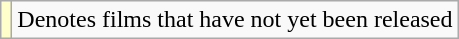<table class="wikitable sortable">
<tr>
<td style="background:#ffc"></td>
<td>Denotes films that have not yet been released</td>
</tr>
</table>
